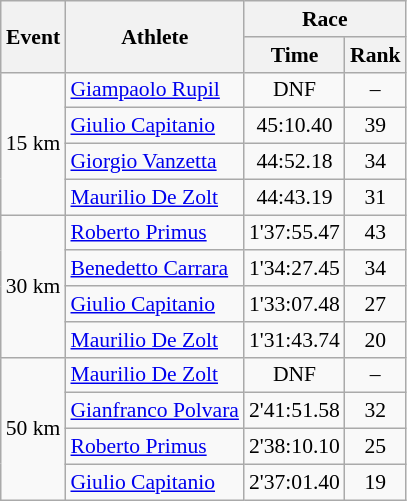<table class="wikitable" border="1" style="font-size:90%">
<tr>
<th rowspan=2>Event</th>
<th rowspan=2>Athlete</th>
<th colspan=2>Race</th>
</tr>
<tr>
<th>Time</th>
<th>Rank</th>
</tr>
<tr>
<td rowspan=4>15 km</td>
<td><a href='#'>Giampaolo Rupil</a></td>
<td align=center>DNF</td>
<td align=center>–</td>
</tr>
<tr>
<td><a href='#'>Giulio Capitanio</a></td>
<td align=center>45:10.40</td>
<td align=center>39</td>
</tr>
<tr>
<td><a href='#'>Giorgio Vanzetta</a></td>
<td align=center>44:52.18</td>
<td align=center>34</td>
</tr>
<tr>
<td><a href='#'>Maurilio De Zolt</a></td>
<td align=center>44:43.19</td>
<td align=center>31</td>
</tr>
<tr>
<td rowspan=4>30 km</td>
<td><a href='#'>Roberto Primus</a></td>
<td align=center>1'37:55.47</td>
<td align=center>43</td>
</tr>
<tr>
<td><a href='#'>Benedetto Carrara</a></td>
<td align=center>1'34:27.45</td>
<td align=center>34</td>
</tr>
<tr>
<td><a href='#'>Giulio Capitanio</a></td>
<td align=center>1'33:07.48</td>
<td align=center>27</td>
</tr>
<tr>
<td><a href='#'>Maurilio De Zolt</a></td>
<td align=center>1'31:43.74</td>
<td align=center>20</td>
</tr>
<tr>
<td rowspan=4>50 km</td>
<td><a href='#'>Maurilio De Zolt</a></td>
<td align=center>DNF</td>
<td align=center>–</td>
</tr>
<tr>
<td><a href='#'>Gianfranco Polvara</a></td>
<td align=center>2'41:51.58</td>
<td align=center>32</td>
</tr>
<tr>
<td><a href='#'>Roberto Primus</a></td>
<td align=center>2'38:10.10</td>
<td align=center>25</td>
</tr>
<tr>
<td><a href='#'>Giulio Capitanio</a></td>
<td align=center>2'37:01.40</td>
<td align=center>19</td>
</tr>
</table>
